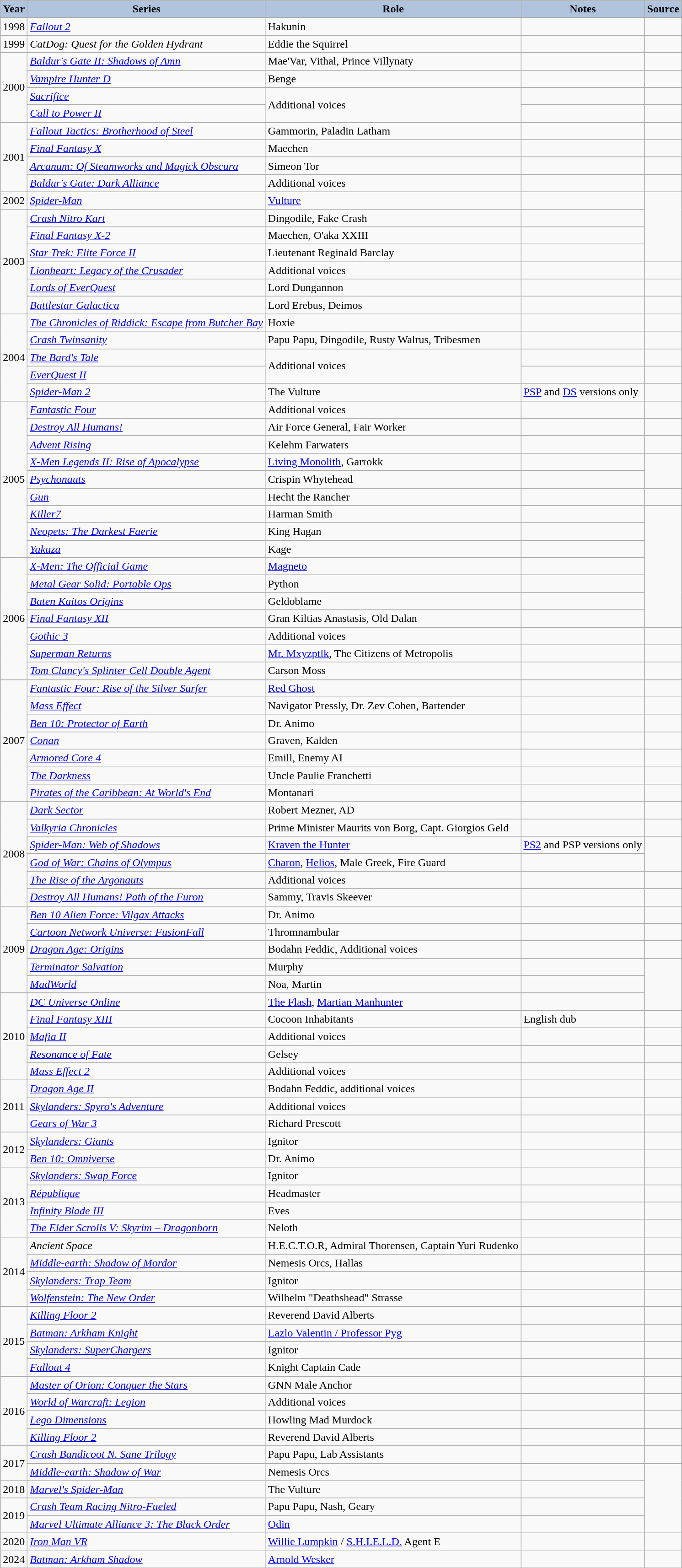<table class="wikitable sortable plainrowheaders">
<tr>
<th style="background:#b0c4de;">Year</th>
<th style="background:#b0c4de;">Series</th>
<th style="background:#b0c4de;">Role</th>
<th style="background:#b0c4de;" class="unsortable">Notes</th>
<th style="background:#b0c4de;" class="unsortable">Source</th>
</tr>
<tr>
<td>1998</td>
<td><em><a href='#'>Fallout 2</a></em></td>
<td>Hakunin</td>
<td></td>
<td></td>
</tr>
<tr>
<td>1999</td>
<td><em>CatDog: Quest for the Golden Hydrant</em></td>
<td>Eddie the Squirrel</td>
<td></td>
<td></td>
</tr>
<tr>
<td rowspan=4>2000</td>
<td><em><a href='#'>Baldur's Gate II: Shadows of Amn</a></em></td>
<td>Mae'Var, Vithal, Prince Villynaty</td>
<td></td>
<td></td>
</tr>
<tr>
<td><em><a href='#'>Vampire Hunter D</a></em></td>
<td>Benge</td>
<td></td>
<td></td>
</tr>
<tr>
<td><em><a href='#'>Sacrifice</a></em></td>
<td rowspan=2>Additional voices</td>
<td></td>
<td></td>
</tr>
<tr>
<td><em><a href='#'>Call to Power II</a></em></td>
<td></td>
<td></td>
</tr>
<tr>
<td rowspan=4>2001</td>
<td><em><a href='#'>Fallout Tactics: Brotherhood of Steel</a></em></td>
<td>Gammorin, Paladin Latham</td>
<td></td>
<td></td>
</tr>
<tr>
<td><em><a href='#'>Final Fantasy X</a></em></td>
<td>Maechen</td>
<td></td>
<td></td>
</tr>
<tr>
<td><em><a href='#'>Arcanum: Of Steamworks and Magick Obscura</a></em></td>
<td>Simeon Tor</td>
<td></td>
<td></td>
</tr>
<tr>
<td><em><a href='#'>Baldur's Gate: Dark Alliance</a></em></td>
<td>Additional voices</td>
<td></td>
<td></td>
</tr>
<tr>
<td>2002</td>
<td><em><a href='#'>Spider-Man</a></em></td>
<td><a href='#'>Vulture</a></td>
<td></td>
<td rowspan="4"></td>
</tr>
<tr>
<td rowspan=6>2003</td>
<td><em><a href='#'>Crash Nitro Kart</a></em></td>
<td>Dingodile, Fake Crash</td>
<td></td>
</tr>
<tr>
<td><em><a href='#'>Final Fantasy X-2</a></em></td>
<td>Maechen, O'aka XXIII</td>
<td></td>
</tr>
<tr>
<td><em><a href='#'>Star Trek: Elite Force II</a></em></td>
<td>Lieutenant Reginald Barclay</td>
<td></td>
</tr>
<tr>
<td><em><a href='#'>Lionheart: Legacy of the Crusader</a></em></td>
<td>Additional voices</td>
<td></td>
<td></td>
</tr>
<tr>
<td><em><a href='#'>Lords of EverQuest</a></em></td>
<td>Lord Dungannon</td>
<td></td>
<td></td>
</tr>
<tr>
<td><em><a href='#'>Battlestar Galactica</a></em></td>
<td>Lord Erebus, Deimos</td>
<td></td>
<td></td>
</tr>
<tr>
<td rowspan=5>2004</td>
<td><em><a href='#'>The Chronicles of Riddick: Escape from Butcher Bay</a></em></td>
<td>Hoxie</td>
<td></td>
<td></td>
</tr>
<tr>
<td><em><a href='#'>Crash Twinsanity</a></em></td>
<td>Papu Papu, Dingodile, Rusty Walrus, Tribesmen</td>
<td></td>
<td></td>
</tr>
<tr>
<td><em><a href='#'>The Bard's Tale</a></em></td>
<td rowspan=2>Additional voices</td>
<td></td>
<td></td>
</tr>
<tr>
<td><em><a href='#'>EverQuest II</a></em></td>
<td></td>
<td></td>
</tr>
<tr>
<td><em><a href='#'>Spider-Man 2</a></em></td>
<td>The Vulture</td>
<td><a href='#'>PSP</a> and <a href='#'>DS</a> versions only</td>
<td></td>
</tr>
<tr>
<td rowspan=9>2005</td>
<td><em><a href='#'>Fantastic Four</a></em></td>
<td>Additional voices</td>
<td></td>
<td></td>
</tr>
<tr>
<td><em><a href='#'>Destroy All Humans!</a></em></td>
<td>Air Force General, Fair Worker</td>
<td></td>
<td></td>
</tr>
<tr>
<td><em><a href='#'>Advent Rising</a></em></td>
<td>Kelehm Farwaters</td>
<td></td>
<td></td>
</tr>
<tr>
<td><em><a href='#'>X-Men Legends II: Rise of Apocalypse</a></em></td>
<td><a href='#'>Living Monolith</a>, Garrokk</td>
<td></td>
<td rowspan="2"></td>
</tr>
<tr>
<td><em><a href='#'>Psychonauts</a></em></td>
<td>Crispin Whytehead</td>
<td></td>
</tr>
<tr>
<td><em><a href='#'>Gun</a></em></td>
<td>Hecht the Rancher</td>
<td></td>
<td></td>
</tr>
<tr>
<td><em><a href='#'>Killer7</a></em></td>
<td>Harman Smith</td>
<td></td>
<td rowspan="7"></td>
</tr>
<tr>
<td><em><a href='#'>Neopets: The Darkest Faerie</a></em></td>
<td>King Hagan</td>
<td></td>
</tr>
<tr>
<td><em><a href='#'>Yakuza</a></em></td>
<td>Kage</td>
<td></td>
</tr>
<tr>
<td rowspan=7>2006</td>
<td><em><a href='#'>X-Men: The Official Game</a></em></td>
<td><a href='#'>Magneto</a></td>
<td></td>
</tr>
<tr>
<td><em><a href='#'>Metal Gear Solid: Portable Ops</a></em></td>
<td>Python</td>
<td></td>
</tr>
<tr>
<td><em><a href='#'>Baten Kaitos Origins</a></em></td>
<td>Geldoblame</td>
<td></td>
</tr>
<tr>
<td><em><a href='#'>Final Fantasy XII</a></em></td>
<td>Gran Kiltias Anastasis, Old Dalan</td>
<td></td>
</tr>
<tr>
<td><em><a href='#'>Gothic 3</a></em></td>
<td>Additional voices</td>
<td></td>
<td></td>
</tr>
<tr>
<td><em><a href='#'>Superman Returns</a></em></td>
<td><a href='#'>Mr. Mxyzptlk</a>, The Citizens of Metropolis</td>
<td></td>
<td></td>
</tr>
<tr>
<td><em><a href='#'>Tom Clancy's Splinter Cell Double Agent</a></em></td>
<td>Carson Moss</td>
<td></td>
<td></td>
</tr>
<tr>
<td rowspan=7>2007</td>
<td><em><a href='#'>Fantastic Four: Rise of the Silver Surfer</a></em></td>
<td><a href='#'>Red Ghost</a></td>
<td></td>
<td></td>
</tr>
<tr>
<td><em><a href='#'>Mass Effect</a></em></td>
<td>Navigator Pressly, Dr. Zev Cohen, Bartender</td>
<td></td>
<td></td>
</tr>
<tr>
<td><em><a href='#'>Ben 10: Protector of Earth</a></em></td>
<td>Dr. Animo</td>
<td></td>
<td></td>
</tr>
<tr>
<td><em><a href='#'>Conan</a></em></td>
<td>Graven, Kalden</td>
<td></td>
<td></td>
</tr>
<tr>
<td><em><a href='#'>Armored Core 4</a></em></td>
<td>Emill, Enemy AI</td>
<td></td>
<td></td>
</tr>
<tr>
<td><em><a href='#'>The Darkness</a></em></td>
<td>Uncle Paulie Franchetti</td>
<td></td>
<td></td>
</tr>
<tr>
<td><em><a href='#'>Pirates of the Caribbean: At World's End</a></em></td>
<td>Montanari</td>
<td></td>
<td></td>
</tr>
<tr>
<td rowspan=6>2008</td>
<td><em><a href='#'>Dark Sector</a></em></td>
<td>Robert Mezner, AD</td>
<td></td>
<td></td>
</tr>
<tr>
<td><em><a href='#'>Valkyria Chronicles</a></em></td>
<td>Prime Minister Maurits von Borg, Capt. Giorgios Geld</td>
<td></td>
<td></td>
</tr>
<tr>
<td><em><a href='#'>Spider-Man: Web of Shadows</a></em></td>
<td><a href='#'>Kraven the Hunter</a></td>
<td><a href='#'>PS2</a> and PSP versions only</td>
<td rowspan="2"></td>
</tr>
<tr>
<td><em><a href='#'>God of War: Chains of Olympus</a></em></td>
<td><a href='#'>Charon</a>, <a href='#'>Helios</a>, Male Greek, Fire Guard</td>
<td></td>
</tr>
<tr>
<td><em><a href='#'>The Rise of the Argonauts</a></em></td>
<td>Additional voices</td>
<td></td>
<td></td>
</tr>
<tr>
<td><em><a href='#'>Destroy All Humans! Path of the Furon</a></em></td>
<td>Sammy, Travis Skeever</td>
<td></td>
<td></td>
</tr>
<tr>
<td rowspan=5>2009</td>
<td><em><a href='#'>Ben 10 Alien Force: Vilgax Attacks</a></em></td>
<td>Dr. Animo</td>
<td></td>
<td></td>
</tr>
<tr>
<td><em><a href='#'>Cartoon Network Universe: FusionFall</a></em></td>
<td>Thromnambular</td>
<td></td>
<td></td>
</tr>
<tr>
<td><em><a href='#'>Dragon Age: Origins</a></em></td>
<td>Bodahn Feddic, Additional voices</td>
<td></td>
<td></td>
</tr>
<tr>
<td><em><a href='#'>Terminator Salvation</a></em></td>
<td>Murphy</td>
<td></td>
<td rowspan="3"></td>
</tr>
<tr>
<td><em><a href='#'>MadWorld</a></em></td>
<td>Noa, Martin</td>
<td></td>
</tr>
<tr>
<td rowspan=5>2010</td>
<td><em><a href='#'>DC Universe Online</a></em></td>
<td><a href='#'>The Flash</a>, <a href='#'>Martian Manhunter</a></td>
<td></td>
</tr>
<tr>
<td><em><a href='#'>Final Fantasy XIII</a></em></td>
<td>Cocoon Inhabitants</td>
<td>English dub</td>
<td></td>
</tr>
<tr>
<td><em><a href='#'>Mafia II</a></em></td>
<td>Additional voices</td>
<td></td>
<td></td>
</tr>
<tr>
<td><em><a href='#'>Resonance of Fate</a></em></td>
<td>Gelsey</td>
<td></td>
<td></td>
</tr>
<tr>
<td><em><a href='#'>Mass Effect 2</a></em></td>
<td>Additional voices</td>
<td></td>
<td></td>
</tr>
<tr>
<td rowspan=3>2011</td>
<td><em><a href='#'>Dragon Age II</a></em></td>
<td>Bodahn Feddic, additional voices</td>
<td></td>
<td></td>
</tr>
<tr>
<td><em><a href='#'>Skylanders: Spyro's Adventure</a></em></td>
<td>Additional voices</td>
<td></td>
<td></td>
</tr>
<tr>
<td><em><a href='#'>Gears of War 3</a></em></td>
<td>Richard Prescott</td>
<td></td>
<td></td>
</tr>
<tr>
<td rowspan=2>2012</td>
<td><em><a href='#'>Skylanders: Giants</a></em></td>
<td>Ignitor</td>
<td></td>
<td></td>
</tr>
<tr>
<td><em><a href='#'>Ben 10: Omniverse</a></em></td>
<td>Dr. Animo</td>
<td></td>
<td></td>
</tr>
<tr>
<td rowspan=4>2013</td>
<td><em><a href='#'>Skylanders: Swap Force</a></em></td>
<td>Ignitor</td>
<td></td>
<td></td>
</tr>
<tr>
<td><em><a href='#'>République</a></em></td>
<td>Headmaster</td>
<td></td>
<td></td>
</tr>
<tr>
<td><em><a href='#'>Infinity Blade III</a></em></td>
<td>Eves</td>
<td></td>
<td></td>
</tr>
<tr>
<td><em><a href='#'>The Elder Scrolls V: Skyrim – Dragonborn</a></em></td>
<td>Neloth</td>
<td></td>
<td></td>
</tr>
<tr>
<td rowspan=4>2014</td>
<td><em>Ancient Space</em></td>
<td>H.E.C.T.O.R, Admiral Thorensen, Captain Yuri Rudenko</td>
<td></td>
<td></td>
</tr>
<tr>
<td><em><a href='#'>Middle-earth: Shadow of Mordor</a></em></td>
<td>Nemesis Orcs, Hallas</td>
<td></td>
<td></td>
</tr>
<tr>
<td><em><a href='#'>Skylanders: Trap Team</a></em></td>
<td>Ignitor</td>
<td></td>
<td></td>
</tr>
<tr>
<td><em><a href='#'>Wolfenstein: The New Order</a></em></td>
<td>Wilhelm "Deathshead" Strasse</td>
<td></td>
<td></td>
</tr>
<tr>
<td rowspan=4>2015</td>
<td><em><a href='#'>Killing Floor 2</a></em></td>
<td>Reverend David Alberts</td>
<td></td>
<td></td>
</tr>
<tr>
<td><em><a href='#'>Batman: Arkham Knight</a></em></td>
<td><a href='#'>Lazlo Valentin / Professor Pyg</a></td>
<td></td>
<td></td>
</tr>
<tr>
<td><em><a href='#'>Skylanders: SuperChargers</a></em></td>
<td>Ignitor</td>
<td></td>
<td></td>
</tr>
<tr>
<td><em><a href='#'>Fallout 4</a></em></td>
<td>Knight Captain Cade</td>
<td></td>
<td></td>
</tr>
<tr>
<td rowspan=4>2016</td>
<td><em><a href='#'>Master of Orion: Conquer the Stars</a></em></td>
<td>GNN Male Anchor</td>
<td></td>
<td></td>
</tr>
<tr>
<td><em><a href='#'>World of Warcraft: Legion</a></em></td>
<td>Additional voices</td>
<td></td>
<td></td>
</tr>
<tr>
<td><em><a href='#'>Lego Dimensions</a></em></td>
<td>Howling Mad Murdock</td>
<td></td>
<td></td>
</tr>
<tr>
<td><em><a href='#'>Killing Floor 2</a></em></td>
<td>Reverend David Alberts</td>
<td></td>
<td></td>
</tr>
<tr>
<td rowspan=2>2017</td>
<td><em><a href='#'>Crash Bandicoot N. Sane Trilogy</a></em></td>
<td>Papu Papu, Lab Assistants</td>
<td></td>
<td></td>
</tr>
<tr>
<td><em><a href='#'>Middle-earth: Shadow of War</a></em></td>
<td>Nemesis Orcs</td>
<td></td>
<td rowspan="4"></td>
</tr>
<tr>
<td>2018</td>
<td><em><a href='#'>Marvel's Spider-Man</a></em></td>
<td>The Vulture</td>
<td></td>
</tr>
<tr>
<td rowspan=2>2019</td>
<td><em><a href='#'>Crash Team Racing Nitro-Fueled</a></em></td>
<td>Papu Papu, Nash, Geary</td>
<td></td>
</tr>
<tr>
<td><em><a href='#'>Marvel Ultimate Alliance 3: The Black Order</a></em></td>
<td><a href='#'>Odin</a></td>
<td></td>
</tr>
<tr>
<td>2020</td>
<td><em><a href='#'>Iron Man VR</a></em></td>
<td><a href='#'>Willie Lumpkin</a> / <a href='#'>S.H.I.E.L.D.</a> Agent E</td>
<td></td>
<td></td>
</tr>
<tr>
<td>2024</td>
<td><em><a href='#'>Batman: Arkham Shadow</a></em></td>
<td><a href='#'>Arnold Wesker</a></td>
<td></td>
<td></td>
</tr>
</table>
